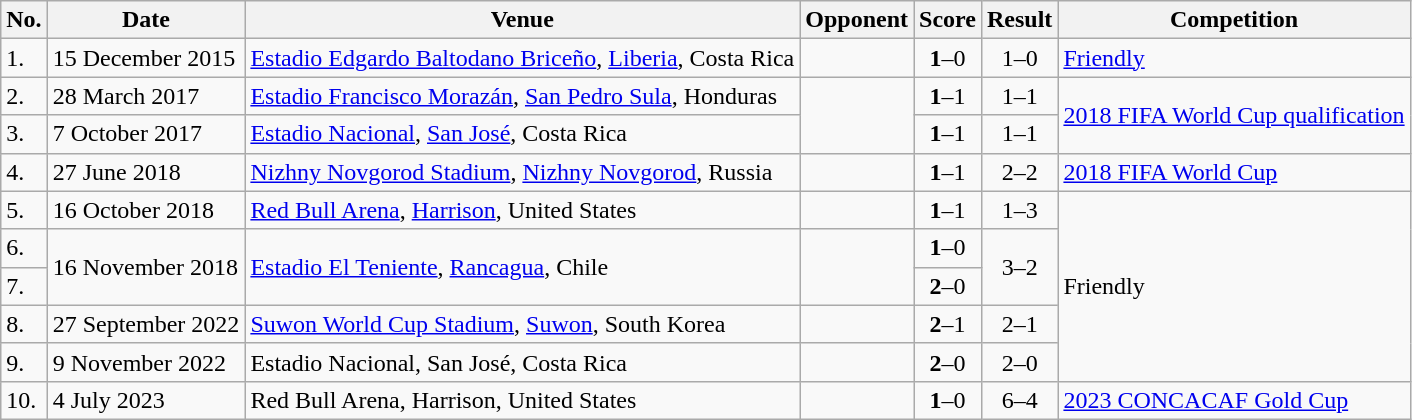<table class="wikitable">
<tr>
<th>No.</th>
<th>Date</th>
<th>Venue</th>
<th>Opponent</th>
<th>Score</th>
<th>Result</th>
<th>Competition</th>
</tr>
<tr>
<td>1.</td>
<td>15 December 2015</td>
<td><a href='#'>Estadio Edgardo Baltodano Briceño</a>, <a href='#'>Liberia</a>, Costa Rica</td>
<td></td>
<td align=center><strong>1</strong>–0</td>
<td align=center>1–0</td>
<td><a href='#'>Friendly</a></td>
</tr>
<tr>
<td>2.</td>
<td>28 March 2017</td>
<td><a href='#'>Estadio Francisco Morazán</a>, <a href='#'>San Pedro Sula</a>, Honduras</td>
<td rowspan=2></td>
<td align=center><strong>1</strong>–1</td>
<td align=center>1–1</td>
<td rowspan=2><a href='#'>2018 FIFA World Cup qualification</a></td>
</tr>
<tr>
<td>3.</td>
<td>7 October 2017</td>
<td><a href='#'>Estadio Nacional</a>, <a href='#'>San José</a>, Costa Rica</td>
<td align=center><strong>1</strong>–1</td>
<td align=center>1–1</td>
</tr>
<tr>
<td>4.</td>
<td>27 June 2018</td>
<td><a href='#'>Nizhny Novgorod Stadium</a>, <a href='#'>Nizhny Novgorod</a>, Russia</td>
<td></td>
<td align=center><strong>1</strong>–1</td>
<td align=center>2–2</td>
<td><a href='#'>2018 FIFA World Cup</a></td>
</tr>
<tr>
<td>5.</td>
<td>16 October 2018</td>
<td><a href='#'>Red Bull Arena</a>, <a href='#'>Harrison</a>, United States</td>
<td></td>
<td align=center><strong>1</strong>–1</td>
<td align=center>1–3</td>
<td rowspan=5>Friendly</td>
</tr>
<tr>
<td>6.</td>
<td rowspan=2>16 November 2018</td>
<td rowspan=2><a href='#'>Estadio El Teniente</a>, <a href='#'>Rancagua</a>, Chile</td>
<td rowspan="2"></td>
<td align=center><strong>1</strong>–0</td>
<td rowspan=2 align=center>3–2</td>
</tr>
<tr>
<td>7.</td>
<td align=center><strong>2</strong>–0</td>
</tr>
<tr>
<td>8.</td>
<td>27 September 2022</td>
<td><a href='#'>Suwon World Cup Stadium</a>, <a href='#'>Suwon</a>, South Korea</td>
<td></td>
<td align=center><strong>2</strong>–1</td>
<td align=center>2–1</td>
</tr>
<tr>
<td>9.</td>
<td>9 November 2022</td>
<td>Estadio Nacional, San José, Costa Rica</td>
<td></td>
<td align=center><strong>2</strong>–0</td>
<td align=center>2–0</td>
</tr>
<tr>
<td>10.</td>
<td>4 July 2023</td>
<td>Red Bull Arena, Harrison, United States</td>
<td></td>
<td align=center><strong>1</strong>–0</td>
<td align=center>6–4</td>
<td><a href='#'>2023 CONCACAF Gold Cup</a></td>
</tr>
</table>
